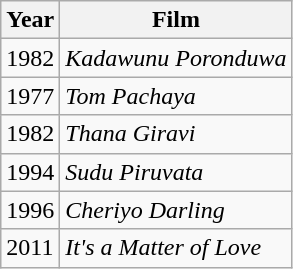<table class="wikitable">
<tr>
<th>Year</th>
<th>Film</th>
</tr>
<tr>
<td>1982</td>
<td><em>Kadawunu Poronduwa</em></td>
</tr>
<tr>
<td>1977</td>
<td><em>Tom Pachaya</em></td>
</tr>
<tr>
<td>1982</td>
<td><em>Thana Giravi</em></td>
</tr>
<tr>
<td>1994</td>
<td><em>Sudu Piruvata</em></td>
</tr>
<tr>
<td>1996</td>
<td><em>Cheriyo Darling</em></td>
</tr>
<tr>
<td>2011</td>
<td><em>It's a Matter of Love</em></td>
</tr>
</table>
